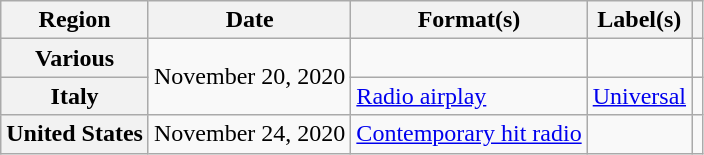<table class="wikitable plainrowheaders">
<tr>
<th scope="col">Region</th>
<th scope="col">Date</th>
<th scope="col">Format(s)</th>
<th scope="col">Label(s)</th>
<th scope="col"></th>
</tr>
<tr>
<th scope="row">Various</th>
<td rowspan="2">November 20, 2020</td>
<td></td>
<td></td>
<td style="text-align:center;"></td>
</tr>
<tr>
<th scope="row">Italy</th>
<td><a href='#'>Radio airplay</a></td>
<td><a href='#'>Universal</a></td>
<td style="text-align:center;"></td>
</tr>
<tr>
<th scope="row">United States</th>
<td>November 24, 2020</td>
<td><a href='#'>Contemporary hit radio</a></td>
<td></td>
<td style="text-align:center;"></td>
</tr>
</table>
